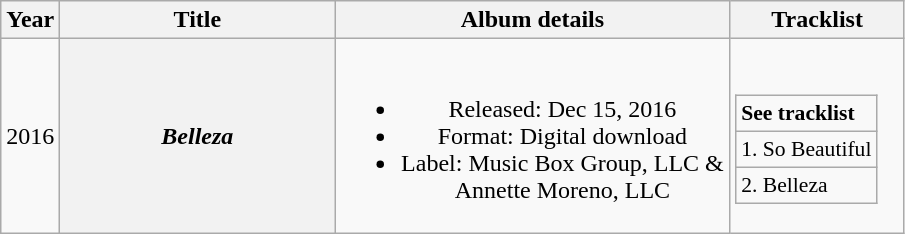<table class="wikitable plainrowheaders" style="text-align:center">
<tr>
<th>Year</th>
<th scope="col" style="width:11em;">Title</th>
<th scope="col" style="width:16em;">Album details</th>
<th>Tracklist</th>
</tr>
<tr>
<td>2016</td>
<th scope="row" align="center"><strong><em>Belleza</em></strong></th>
<td><br><ul><li>Released:  Dec 15, 2016</li><li>Format: Digital download</li><li>Label: Music Box Group, LLC & Annette Moreno, LLC</li></ul></td>
<td><br><table role="presentation" class="wikitable mw-collapsible mw-collapsed" style="text-align:left; font-size: 90%">
<tr>
<td><strong>See tracklist</strong></td>
</tr>
<tr>
<td>1. So Beautiful</td>
</tr>
<tr>
<td>2. Belleza</td>
</tr>
</table>
</td>
</tr>
</table>
